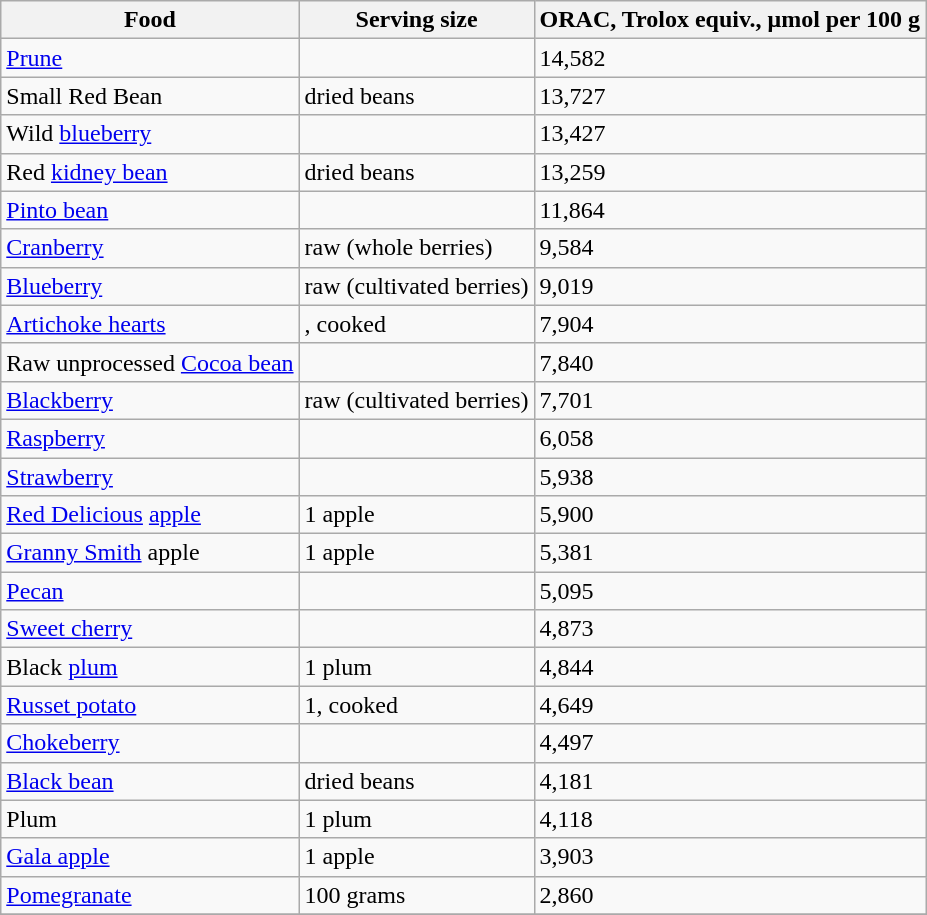<table class="wikitable sortable">
<tr>
<th>Food</th>
<th>Serving size</th>
<th>ORAC, Trolox equiv., μmol per 100 g</th>
</tr>
<tr>
<td><a href='#'>Prune</a></td>
<td></td>
<td>14,582</td>
</tr>
<tr>
<td>Small Red Bean</td>
<td> dried beans</td>
<td>13,727</td>
</tr>
<tr>
<td>Wild <a href='#'>blueberry</a></td>
<td></td>
<td>13,427</td>
</tr>
<tr>
<td>Red <a href='#'>kidney bean</a></td>
<td> dried beans</td>
<td>13,259</td>
</tr>
<tr>
<td><a href='#'>Pinto bean</a></td>
<td></td>
<td>11,864</td>
</tr>
<tr>
<td><a href='#'>Cranberry</a></td>
<td> raw (whole berries)</td>
<td>9,584</td>
</tr>
<tr>
<td><a href='#'>Blueberry</a></td>
<td> raw (cultivated berries)</td>
<td>9,019</td>
</tr>
<tr>
<td><a href='#'>Artichoke hearts</a></td>
<td>, cooked</td>
<td>7,904</td>
</tr>
<tr>
<td>Raw unprocessed <a href='#'>Cocoa bean</a></td>
<td></td>
<td>7,840</td>
</tr>
<tr>
<td><a href='#'>Blackberry</a></td>
<td> raw (cultivated berries)</td>
<td>7,701</td>
</tr>
<tr>
<td><a href='#'>Raspberry</a></td>
<td></td>
<td>6,058</td>
</tr>
<tr>
<td><a href='#'>Strawberry</a></td>
<td></td>
<td>5,938</td>
</tr>
<tr>
<td><a href='#'>Red Delicious</a> <a href='#'>apple</a></td>
<td>1 apple</td>
<td>5,900</td>
</tr>
<tr>
<td><a href='#'>Granny Smith</a> apple</td>
<td>1 apple</td>
<td>5,381</td>
</tr>
<tr>
<td><a href='#'>Pecan</a></td>
<td></td>
<td>5,095</td>
</tr>
<tr>
<td><a href='#'>Sweet cherry</a></td>
<td></td>
<td>4,873</td>
</tr>
<tr>
<td>Black <a href='#'>plum</a></td>
<td>1 plum</td>
<td>4,844</td>
</tr>
<tr>
<td><a href='#'>Russet potato</a></td>
<td>1, cooked</td>
<td>4,649</td>
</tr>
<tr>
<td><a href='#'>Chokeberry</a></td>
<td></td>
<td>4,497</td>
</tr>
<tr>
<td><a href='#'>Black bean</a></td>
<td> dried beans</td>
<td>4,181</td>
</tr>
<tr>
<td>Plum</td>
<td>1 plum</td>
<td>4,118</td>
</tr>
<tr>
<td><a href='#'>Gala apple</a></td>
<td>1 apple</td>
<td>3,903</td>
</tr>
<tr>
<td><a href='#'>Pomegranate</a></td>
<td>100 grams</td>
<td>2,860</td>
</tr>
<tr>
</tr>
</table>
